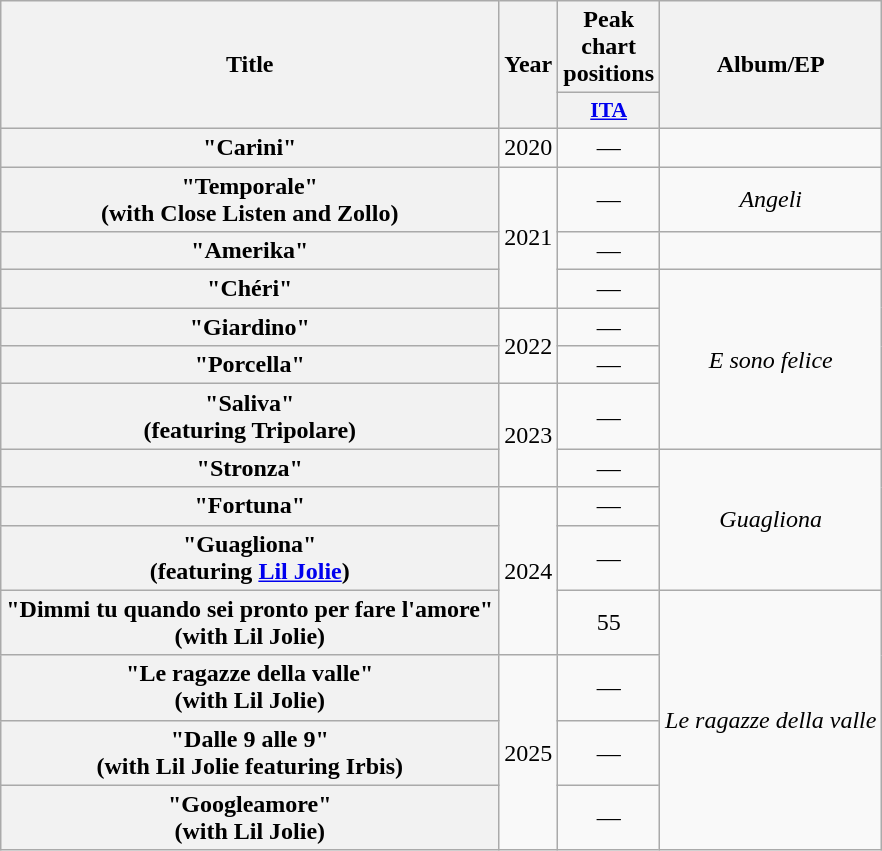<table class="wikitable plainrowheaders" style="text-align:center;">
<tr>
<th scope="col" rowspan="2">Title</th>
<th scope="col" rowspan="2">Year</th>
<th scope="col" colspan="1">Peak chart positions</th>
<th scope="col" rowspan="2">Album/EP</th>
</tr>
<tr>
<th scope="col" style="width:3em;font-size:90%;"><a href='#'>ITA</a><br></th>
</tr>
<tr>
<th scope="row">"Carini"</th>
<td>2020</td>
<td>—</td>
<td></td>
</tr>
<tr>
<th scope="row">"Temporale"<br>(with Close Listen and Zollo)</th>
<td rowspan="3">2021</td>
<td>—</td>
<td><em>Angeli</em></td>
</tr>
<tr>
<th scope="row">"Amerika"</th>
<td>—</td>
<td></td>
</tr>
<tr>
<th scope="row">"Chéri"</th>
<td>—</td>
<td rowspan="4"><em>E sono felice</em></td>
</tr>
<tr>
<th scope="row">"Giardino"</th>
<td rowspan="2">2022</td>
<td>—</td>
</tr>
<tr>
<th scope="row">"Porcella"</th>
<td>—</td>
</tr>
<tr>
<th scope="row">"Saliva"<br>(featuring Tripolare)</th>
<td rowspan="2">2023</td>
<td>—</td>
</tr>
<tr>
<th scope="row">"Stronza"</th>
<td>—</td>
<td rowspan="3"><em>Guagliona</em></td>
</tr>
<tr>
<th scope="row">"Fortuna"</th>
<td rowspan="3">2024</td>
<td>—</td>
</tr>
<tr>
<th scope="row">"Guagliona"<br>(featuring <a href='#'>Lil Jolie</a>)</th>
<td>—</td>
</tr>
<tr>
<th scope="row">"Dimmi tu quando sei pronto per fare l'amore"<br>(with Lil Jolie)</th>
<td>55</td>
<td rowspan="4"><em>Le ragazze della valle</em></td>
</tr>
<tr>
<th scope="row">"Le ragazze della valle"<br>(with Lil Jolie)</th>
<td rowspan="3">2025</td>
<td>—</td>
</tr>
<tr>
<th scope="row">"Dalle 9 alle 9"<br>(with Lil Jolie featuring Irbis)</th>
<td>—</td>
</tr>
<tr>
<th scope="row">"Googleamore"<br>(with Lil Jolie)</th>
<td>—</td>
</tr>
</table>
